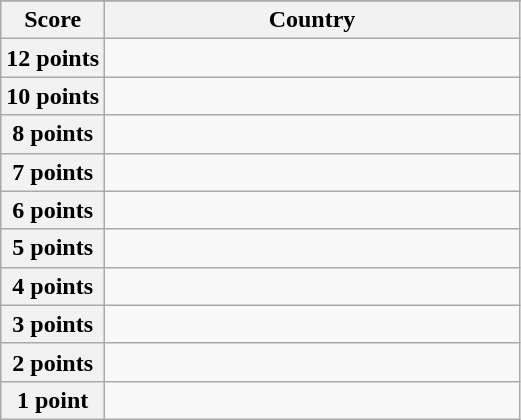<table class="wikitable">
<tr>
</tr>
<tr>
<th scope="col" width="20%">Score</th>
<th scope="col">Country</th>
</tr>
<tr>
<th scope="row">12 points</th>
<td></td>
</tr>
<tr>
<th scope="row">10 points</th>
<td></td>
</tr>
<tr>
<th scope="row">8 points</th>
<td></td>
</tr>
<tr>
<th scope="row">7 points</th>
<td></td>
</tr>
<tr>
<th scope="row">6 points</th>
<td></td>
</tr>
<tr>
<th scope="row">5 points</th>
<td></td>
</tr>
<tr>
<th scope="row">4 points</th>
<td></td>
</tr>
<tr>
<th scope="row">3 points</th>
<td></td>
</tr>
<tr>
<th scope="row">2 points</th>
<td></td>
</tr>
<tr>
<th scope="row">1 point</th>
<td></td>
</tr>
</table>
